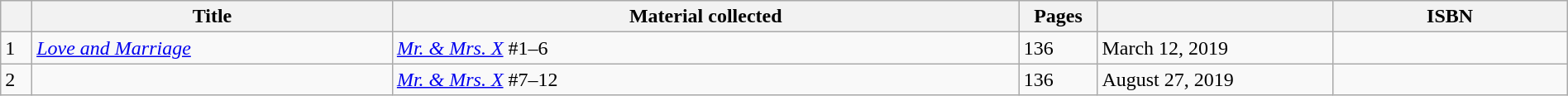<table class="wikitable" style="text-align:left;" width="100%">
<tr>
<th width="2%"></th>
<th width="23%">Title</th>
<th width="40%">Material collected</th>
<th width="5%">Pages</th>
<th width="15%"></th>
<th width="15%">ISBN</th>
</tr>
<tr>
<td>1</td>
<td><em><a href='#'>Love and Marriage</a></em></td>
<td><em><a href='#'>Mr. & Mrs. X</a></em> #1–6</td>
<td>136</td>
<td>March 12, 2019</td>
<td></td>
</tr>
<tr>
<td>2</td>
<td><em><a href='#'></a></em></td>
<td><em><a href='#'>Mr. & Mrs. X</a></em> #7–12</td>
<td>136</td>
<td>August 27, 2019</td>
<td></td>
</tr>
</table>
